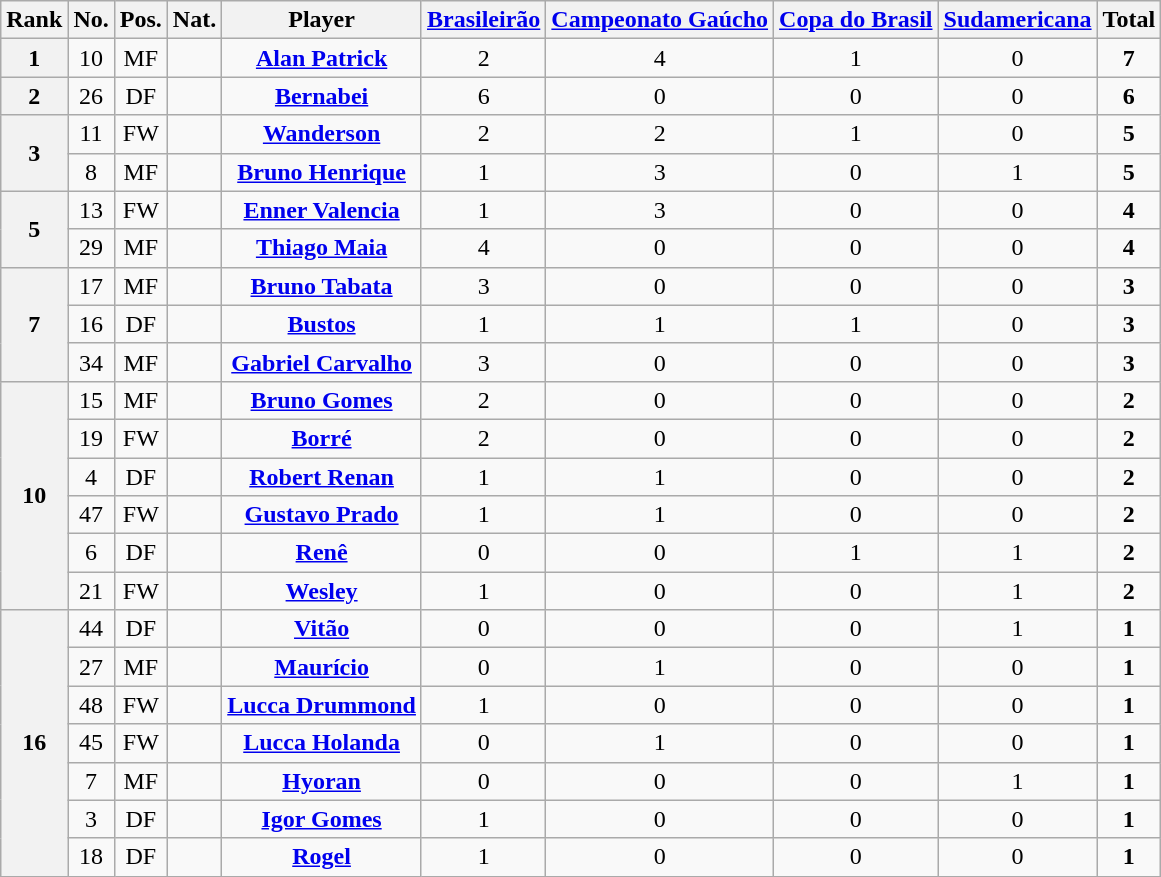<table class="wikitable sortable" style="text-align:center;">
<tr>
<th>Rank</th>
<th>No.</th>
<th>Pos.</th>
<th>Nat.</th>
<th>Player</th>
<th><a href='#'>Brasileirão</a></th>
<th><a href='#'>Campeonato Gaúcho</a></th>
<th><a href='#'>Copa do Brasil</a></th>
<th><a href='#'>Sudamericana</a></th>
<th>Total</th>
</tr>
<tr>
<th>1</th>
<td>10</td>
<td>MF</td>
<td></td>
<td><strong><a href='#'>Alan Patrick</a></strong></td>
<td>2</td>
<td>4</td>
<td>1</td>
<td>0</td>
<td><strong>7</strong></td>
</tr>
<tr>
<th>2</th>
<td>26</td>
<td>DF</td>
<td></td>
<td><a href='#'><strong>Bernabei</strong></a></td>
<td>6</td>
<td>0</td>
<td>0</td>
<td>0</td>
<td><strong>6</strong></td>
</tr>
<tr>
<th rowspan="2">3</th>
<td>11</td>
<td>FW</td>
<td></td>
<td><strong><a href='#'>Wanderson</a></strong></td>
<td>2</td>
<td>2</td>
<td>1</td>
<td>0</td>
<td><strong>5</strong></td>
</tr>
<tr>
<td>8</td>
<td>MF</td>
<td></td>
<td><strong><a href='#'>Bruno Henrique</a></strong></td>
<td>1</td>
<td>3</td>
<td>0</td>
<td>1</td>
<td><strong>5</strong></td>
</tr>
<tr>
<th rowspan="2">5</th>
<td>13</td>
<td>FW</td>
<td></td>
<td><strong><a href='#'>Enner Valencia</a></strong></td>
<td>1</td>
<td>3</td>
<td>0</td>
<td>0</td>
<td><strong>4</strong></td>
</tr>
<tr>
<td>29</td>
<td>MF</td>
<td></td>
<td><strong><a href='#'>Thiago Maia</a></strong></td>
<td>4</td>
<td>0</td>
<td>0</td>
<td>0</td>
<td><strong>4</strong></td>
</tr>
<tr>
<th rowspan="3">7</th>
<td>17</td>
<td>MF</td>
<td></td>
<td><strong><a href='#'>Bruno Tabata</a></strong></td>
<td>3</td>
<td>0</td>
<td>0</td>
<td>0</td>
<td><strong>3</strong></td>
</tr>
<tr>
<td>16</td>
<td>DF</td>
<td></td>
<td><strong><a href='#'>Bustos</a></strong></td>
<td>1</td>
<td>1</td>
<td>1</td>
<td>0</td>
<td><strong>3</strong></td>
</tr>
<tr>
<td>34</td>
<td>MF</td>
<td></td>
<td><strong><a href='#'>Gabriel Carvalho</a></strong></td>
<td>3</td>
<td>0</td>
<td>0</td>
<td>0</td>
<td><strong>3</strong></td>
</tr>
<tr>
<th rowspan="6">10</th>
<td>15</td>
<td>MF</td>
<td></td>
<td><strong><a href='#'>Bruno Gomes</a></strong></td>
<td>2</td>
<td>0</td>
<td>0</td>
<td>0</td>
<td><strong>2</strong></td>
</tr>
<tr>
<td>19</td>
<td>FW</td>
<td></td>
<td><strong><a href='#'>Borré</a></strong></td>
<td>2</td>
<td>0</td>
<td>0</td>
<td>0</td>
<td><strong>2</strong></td>
</tr>
<tr>
<td>4</td>
<td>DF</td>
<td></td>
<td><strong><a href='#'>Robert Renan</a></strong></td>
<td>1</td>
<td>1</td>
<td>0</td>
<td>0</td>
<td><strong>2</strong></td>
</tr>
<tr>
<td>47</td>
<td>FW</td>
<td></td>
<td><strong><a href='#'>Gustavo Prado</a></strong></td>
<td>1</td>
<td>1</td>
<td>0</td>
<td>0</td>
<td><strong>2</strong></td>
</tr>
<tr>
<td>6</td>
<td>DF</td>
<td></td>
<td><strong><a href='#'>Renê</a></strong></td>
<td>0</td>
<td>0</td>
<td>1</td>
<td>1</td>
<td><strong>2</strong></td>
</tr>
<tr>
<td>21</td>
<td>FW</td>
<td></td>
<td><strong><a href='#'>Wesley</a></strong></td>
<td>1</td>
<td>0</td>
<td>0</td>
<td>1</td>
<td><strong>2</strong></td>
</tr>
<tr>
<th rowspan="7">16</th>
<td>44</td>
<td>DF</td>
<td></td>
<td><strong><a href='#'>Vitão</a></strong></td>
<td>0</td>
<td>0</td>
<td>0</td>
<td>1</td>
<td><strong>1</strong></td>
</tr>
<tr>
<td>27</td>
<td>MF</td>
<td></td>
<td><strong><a href='#'>Maurício</a></strong></td>
<td>0</td>
<td>1</td>
<td>0</td>
<td>0</td>
<td><strong>1</strong></td>
</tr>
<tr>
<td>48</td>
<td>FW</td>
<td></td>
<td><strong><a href='#'>Lucca Drummond</a></strong></td>
<td>1</td>
<td>0</td>
<td>0</td>
<td>0</td>
<td><strong>1</strong></td>
</tr>
<tr>
<td>45</td>
<td>FW</td>
<td></td>
<td><strong><a href='#'>Lucca Holanda</a></strong></td>
<td>0</td>
<td>1</td>
<td>0</td>
<td>0</td>
<td><strong>1</strong></td>
</tr>
<tr>
<td>7</td>
<td>MF</td>
<td></td>
<td><strong><a href='#'>Hyoran</a></strong></td>
<td>0</td>
<td>0</td>
<td>0</td>
<td>1</td>
<td><strong>1</strong></td>
</tr>
<tr>
<td>3</td>
<td>DF</td>
<td></td>
<td><strong><a href='#'>Igor Gomes</a></strong></td>
<td>1</td>
<td>0</td>
<td>0</td>
<td>0</td>
<td><strong>1</strong></td>
</tr>
<tr>
<td>18</td>
<td>DF</td>
<td></td>
<td><strong><a href='#'>Rogel</a></strong></td>
<td>1</td>
<td>0</td>
<td>0</td>
<td>0</td>
<td><strong>1</strong></td>
</tr>
</table>
